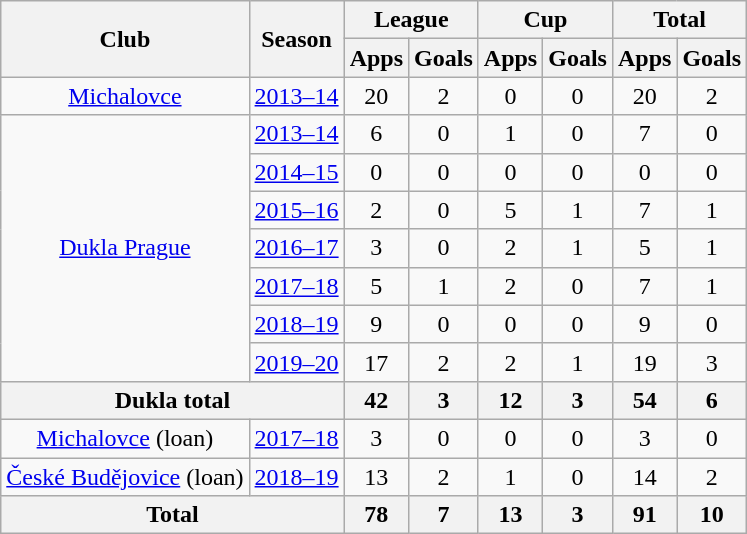<table class="wikitable" style="text-align:center">
<tr>
<th rowspan="2">Club</th>
<th rowspan="2">Season</th>
<th colspan="2">League</th>
<th colspan="2">Cup</th>
<th colspan="2">Total</th>
</tr>
<tr>
<th>Apps</th>
<th>Goals</th>
<th>Apps</th>
<th>Goals</th>
<th>Apps</th>
<th>Goals</th>
</tr>
<tr>
<td><a href='#'>Michalovce</a></td>
<td><a href='#'>2013–14</a></td>
<td>20</td>
<td>2</td>
<td>0</td>
<td>0</td>
<td>20</td>
<td>2</td>
</tr>
<tr>
<td rowspan="7"><a href='#'>Dukla Prague</a></td>
<td><a href='#'>2013–14</a></td>
<td>6</td>
<td>0</td>
<td>1</td>
<td>0</td>
<td>7</td>
<td>0</td>
</tr>
<tr>
<td><a href='#'>2014–15</a></td>
<td>0</td>
<td>0</td>
<td>0</td>
<td>0</td>
<td>0</td>
<td>0</td>
</tr>
<tr>
<td><a href='#'>2015–16</a></td>
<td>2</td>
<td>0</td>
<td>5</td>
<td>1</td>
<td>7</td>
<td>1</td>
</tr>
<tr>
<td><a href='#'>2016–17</a></td>
<td>3</td>
<td>0</td>
<td>2</td>
<td>1</td>
<td>5</td>
<td>1</td>
</tr>
<tr>
<td><a href='#'>2017–18</a></td>
<td>5</td>
<td>1</td>
<td>2</td>
<td>0</td>
<td>7</td>
<td>1</td>
</tr>
<tr>
<td><a href='#'>2018–19</a></td>
<td>9</td>
<td>0</td>
<td>0</td>
<td>0</td>
<td>9</td>
<td>0</td>
</tr>
<tr>
<td><a href='#'>2019–20</a></td>
<td>17</td>
<td>2</td>
<td>2</td>
<td>1</td>
<td>19</td>
<td>3</td>
</tr>
<tr>
<th colspan="2">Dukla total</th>
<th>42</th>
<th>3</th>
<th>12</th>
<th>3</th>
<th>54</th>
<th>6</th>
</tr>
<tr>
<td><a href='#'>Michalovce</a> (loan)</td>
<td><a href='#'>2017–18</a></td>
<td>3</td>
<td>0</td>
<td>0</td>
<td>0</td>
<td>3</td>
<td>0</td>
</tr>
<tr>
<td><a href='#'>České Budějovice</a> (loan)</td>
<td><a href='#'>2018–19</a></td>
<td>13</td>
<td>2</td>
<td>1</td>
<td>0</td>
<td>14</td>
<td>2</td>
</tr>
<tr>
<th colspan="2">Total</th>
<th>78</th>
<th>7</th>
<th>13</th>
<th>3</th>
<th>91</th>
<th>10</th>
</tr>
</table>
